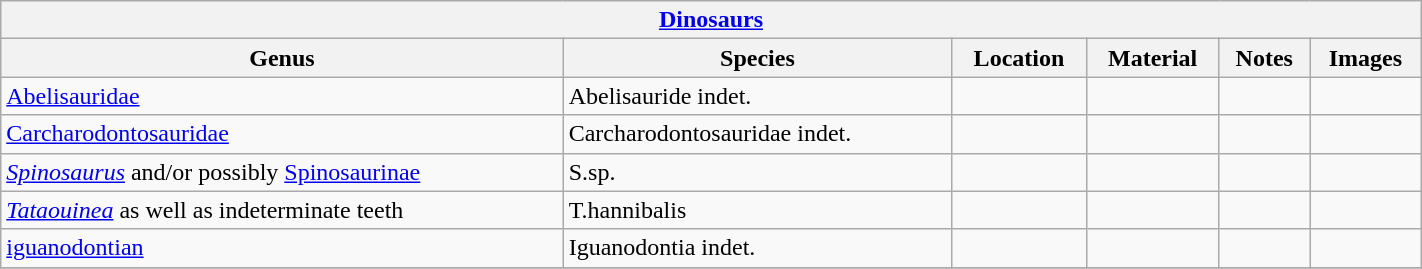<table class="wikitable" align="center" width="75%">
<tr>
<th colspan="6" align="center"><a href='#'>Dinosaurs</a></th>
</tr>
<tr>
<th>Genus</th>
<th>Species</th>
<th>Location</th>
<th>Material</th>
<th>Notes</th>
<th>Images</th>
</tr>
<tr>
<td><a href='#'>Abelisauridae</a></td>
<td>Abelisauride indet.</td>
<td></td>
<td></td>
<td></td>
<td></td>
</tr>
<tr>
<td><a href='#'>Carcharodontosauridae</a></td>
<td>Carcharodontosauridae indet. </td>
<td></td>
<td></td>
<td></td>
<td></td>
</tr>
<tr>
<td><em><a href='#'>Spinosaurus</a></em> and/or possibly <a href='#'>Spinosaurinae</a><br></td>
<td>S.sp.</td>
<td></td>
<td></td>
<td></td>
<td></td>
</tr>
<tr>
<td><em><a href='#'>Tataouinea</a></em> as well as indeterminate teeth</td>
<td>T.hannibalis</td>
<td></td>
<td></td>
<td></td>
<td></td>
</tr>
<tr>
<td><a href='#'>iguanodontian</a></td>
<td>Iguanodontia indet.</td>
<td></td>
<td></td>
<td></td>
<td></td>
</tr>
<tr>
</tr>
</table>
